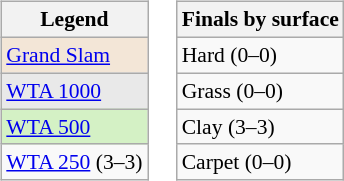<table>
<tr>
<td><br><table class="wikitable" style="font-size:90%;">
<tr>
<th>Legend</th>
</tr>
<tr style="background:#f3e6d7;">
<td><a href='#'>Grand Slam</a></td>
</tr>
<tr style="background:#e9e9e9;">
<td><a href='#'>WTA 1000</a></td>
</tr>
<tr style="background:#d4f1c5;">
<td><a href='#'>WTA 500</a></td>
</tr>
<tr>
<td><a href='#'>WTA 250</a> (3–3)</td>
</tr>
</table>
</td>
<td><br><table class="wikitable" style="font-size:90%;">
<tr>
<th>Finals by surface</th>
</tr>
<tr>
<td>Hard (0–0)</td>
</tr>
<tr>
<td>Grass (0–0)</td>
</tr>
<tr>
<td>Clay (3–3)</td>
</tr>
<tr>
<td>Carpet (0–0)</td>
</tr>
</table>
</td>
</tr>
</table>
